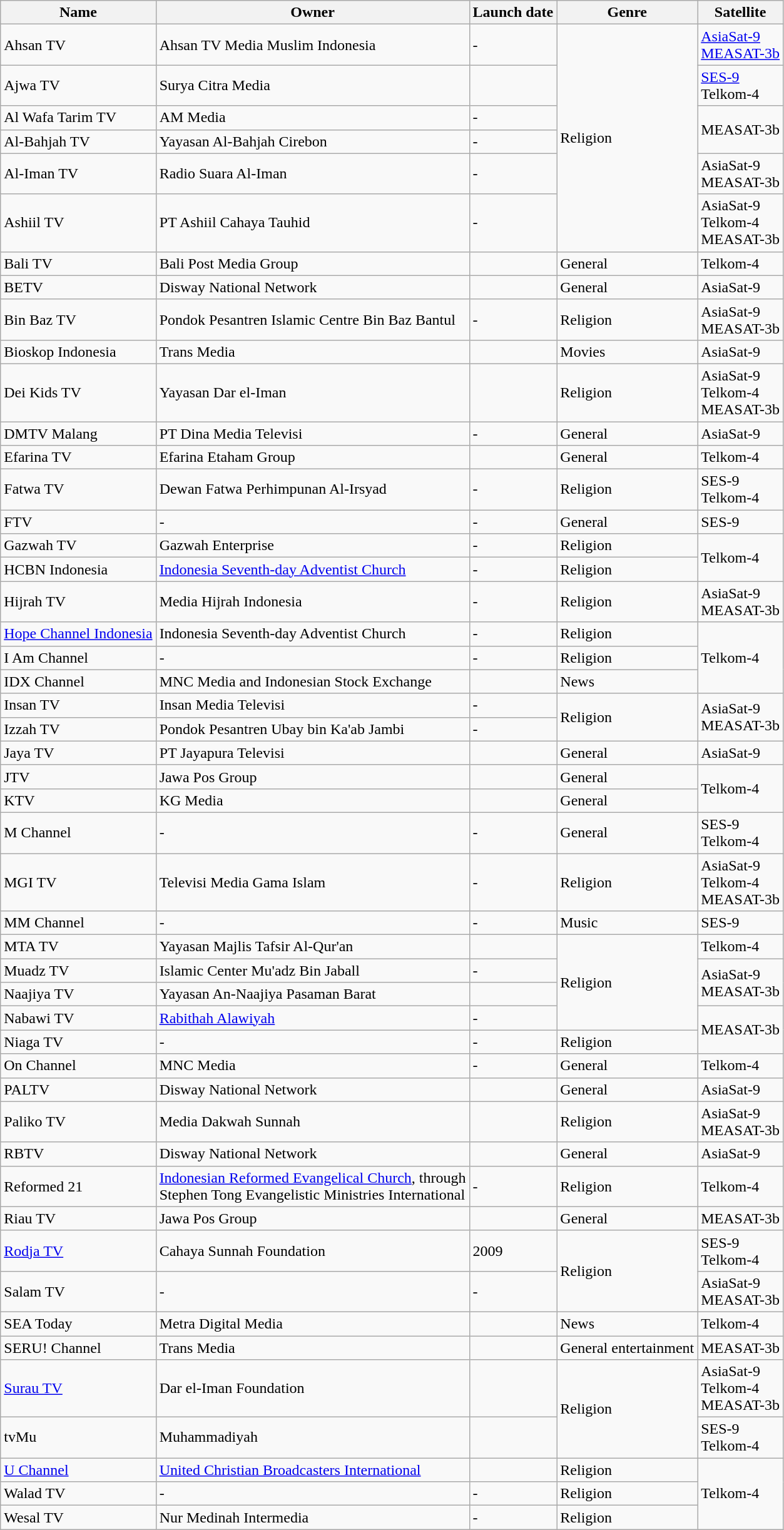<table class="wikitable sortable">
<tr>
<th>Name</th>
<th>Owner</th>
<th>Launch date</th>
<th>Genre</th>
<th>Satellite</th>
</tr>
<tr>
<td>Ahsan TV</td>
<td>Ahsan TV Media Muslim Indonesia</td>
<td>-</td>
<td rowspan="6">Religion</td>
<td><a href='#'>AsiaSat-9</a><br><a href='#'>MEASAT-3b</a></td>
</tr>
<tr>
<td>Ajwa TV</td>
<td>Surya Citra Media</td>
<td></td>
<td><a href='#'>SES-9</a><br>Telkom-4</td>
</tr>
<tr>
<td>Al Wafa Tarim TV</td>
<td>AM Media</td>
<td>-</td>
<td rowspan="2">MEASAT-3b</td>
</tr>
<tr>
<td>Al-Bahjah TV</td>
<td>Yayasan Al-Bahjah Cirebon</td>
<td>-</td>
</tr>
<tr>
<td>Al-Iman TV</td>
<td>Radio Suara Al-Iman</td>
<td>-</td>
<td>AsiaSat-9<br>MEASAT-3b</td>
</tr>
<tr>
<td>Ashiil TV</td>
<td>PT Ashiil Cahaya Tauhid</td>
<td>-</td>
<td>AsiaSat-9<br>Telkom-4<br>MEASAT-3b</td>
</tr>
<tr>
<td>Bali TV</td>
<td>Bali Post Media Group</td>
<td></td>
<td>General</td>
<td>Telkom-4</td>
</tr>
<tr>
<td>BETV</td>
<td>Disway National Network</td>
<td></td>
<td>General</td>
<td>AsiaSat-9</td>
</tr>
<tr>
<td>Bin Baz TV</td>
<td>Pondok Pesantren Islamic Centre Bin Baz Bantul</td>
<td>-</td>
<td>Religion</td>
<td>AsiaSat-9<br>MEASAT-3b</td>
</tr>
<tr>
<td>Bioskop Indonesia</td>
<td>Trans Media</td>
<td></td>
<td>Movies</td>
<td>AsiaSat-9</td>
</tr>
<tr>
<td>Dei Kids TV</td>
<td>Yayasan Dar el-Iman</td>
<td></td>
<td>Religion</td>
<td>AsiaSat-9<br>Telkom-4<br>MEASAT-3b</td>
</tr>
<tr>
<td>DMTV Malang</td>
<td>PT Dina Media Televisi</td>
<td>-</td>
<td>General </td>
<td>AsiaSat-9</td>
</tr>
<tr>
<td>Efarina TV</td>
<td>Efarina Etaham Group</td>
<td></td>
<td>General</td>
<td>Telkom-4</td>
</tr>
<tr>
<td>Fatwa TV</td>
<td>Dewan Fatwa Perhimpunan Al-Irsyad</td>
<td>-</td>
<td>Religion</td>
<td>SES-9<br>Telkom-4</td>
</tr>
<tr>
<td>FTV</td>
<td>-</td>
<td>-</td>
<td>General</td>
<td>SES-9</td>
</tr>
<tr>
<td>Gazwah TV</td>
<td>Gazwah Enterprise</td>
<td>-</td>
<td>Religion</td>
<td rowspan="2">Telkom-4</td>
</tr>
<tr>
<td>HCBN Indonesia</td>
<td><a href='#'>Indonesia Seventh-day Adventist Church</a></td>
<td>-</td>
<td>Religion</td>
</tr>
<tr>
<td>Hijrah TV</td>
<td>Media Hijrah Indonesia</td>
<td>-</td>
<td>Religion</td>
<td>AsiaSat-9<br>MEASAT-3b</td>
</tr>
<tr>
<td><a href='#'>Hope Channel Indonesia</a></td>
<td>Indonesia Seventh-day Adventist Church</td>
<td>-</td>
<td>Religion</td>
<td rowspan="3">Telkom-4</td>
</tr>
<tr>
<td>I Am Channel</td>
<td>-</td>
<td>-</td>
<td>Religion</td>
</tr>
<tr>
<td>IDX Channel</td>
<td>MNC Media and Indonesian Stock Exchange</td>
<td></td>
<td>News</td>
</tr>
<tr>
<td>Insan TV</td>
<td>Insan Media Televisi</td>
<td>-</td>
<td rowspan="2">Religion</td>
<td rowspan="2">AsiaSat-9<br>MEASAT-3b</td>
</tr>
<tr>
<td>Izzah TV</td>
<td>Pondok Pesantren Ubay bin Ka'ab Jambi</td>
<td>-</td>
</tr>
<tr>
<td>Jaya TV</td>
<td>PT Jayapura Televisi</td>
<td></td>
<td>General</td>
<td>AsiaSat-9</td>
</tr>
<tr>
<td>JTV</td>
<td>Jawa Pos Group</td>
<td></td>
<td>General</td>
<td rowspan="2">Telkom-4</td>
</tr>
<tr>
<td>KTV</td>
<td>KG Media</td>
<td></td>
<td>General</td>
</tr>
<tr>
<td>M Channel</td>
<td>-</td>
<td>-</td>
<td>General</td>
<td>SES-9<br>Telkom-4</td>
</tr>
<tr>
<td>MGI TV</td>
<td>Televisi Media Gama Islam</td>
<td>-</td>
<td>Religion</td>
<td>AsiaSat-9<br>Telkom-4<br>MEASAT-3b</td>
</tr>
<tr>
<td>MM Channel</td>
<td>-</td>
<td>-</td>
<td>Music</td>
<td>SES-9</td>
</tr>
<tr>
<td>MTA TV</td>
<td>Yayasan Majlis Tafsir Al-Qur'an</td>
<td></td>
<td rowspan="4">Religion</td>
<td>Telkom-4</td>
</tr>
<tr>
<td>Muadz TV</td>
<td>Islamic Center Mu'adz Bin Jaball</td>
<td>-</td>
<td rowspan="2">AsiaSat-9<br>MEASAT-3b</td>
</tr>
<tr>
<td>Naajiya TV</td>
<td>Yayasan An-Naajiya Pasaman Barat</td>
<td></td>
</tr>
<tr>
<td>Nabawi TV</td>
<td><a href='#'>Rabithah Alawiyah</a></td>
<td>-</td>
<td rowspan="2">MEASAT-3b</td>
</tr>
<tr>
<td>Niaga TV</td>
<td>-</td>
<td>-</td>
<td>Religion</td>
</tr>
<tr>
<td>On Channel</td>
<td>MNC Media</td>
<td>-</td>
<td>General</td>
<td>Telkom-4</td>
</tr>
<tr>
<td>PALTV</td>
<td>Disway National Network</td>
<td></td>
<td>General</td>
<td>AsiaSat-9</td>
</tr>
<tr>
<td>Paliko TV</td>
<td>Media Dakwah Sunnah</td>
<td></td>
<td>Religion</td>
<td>AsiaSat-9<br>MEASAT-3b</td>
</tr>
<tr>
<td>RBTV</td>
<td>Disway National Network</td>
<td></td>
<td>General</td>
<td>AsiaSat-9</td>
</tr>
<tr>
<td>Reformed 21</td>
<td><a href='#'>Indonesian Reformed Evangelical Church</a>, through<br>Stephen Tong Evangelistic Ministries International</td>
<td>-</td>
<td>Religion</td>
<td>Telkom-4</td>
</tr>
<tr>
<td>Riau TV</td>
<td>Jawa Pos Group</td>
<td></td>
<td>General</td>
<td>MEASAT-3b</td>
</tr>
<tr>
<td><a href='#'>Rodja TV</a></td>
<td>Cahaya Sunnah Foundation</td>
<td>2009</td>
<td rowspan="2">Religion</td>
<td>SES-9<br>Telkom-4</td>
</tr>
<tr>
<td>Salam TV</td>
<td>-</td>
<td>-</td>
<td>AsiaSat-9<br>MEASAT-3b</td>
</tr>
<tr>
<td>SEA Today</td>
<td>Metra Digital Media</td>
<td></td>
<td>News</td>
<td>Telkom-4</td>
</tr>
<tr>
<td>SERU! Channel</td>
<td>Trans Media</td>
<td></td>
<td>General entertainment</td>
<td>MEASAT-3b</td>
</tr>
<tr>
<td><a href='#'>Surau TV</a></td>
<td>Dar el-Iman Foundation</td>
<td></td>
<td rowspan="2">Religion</td>
<td>AsiaSat-9<br>Telkom-4<br>MEASAT-3b</td>
</tr>
<tr>
<td>tvMu</td>
<td>Muhammadiyah</td>
<td></td>
<td>SES-9<br>Telkom-4</td>
</tr>
<tr>
<td><a href='#'>U Channel</a></td>
<td><a href='#'>United Christian Broadcasters International</a></td>
<td></td>
<td>Religion</td>
<td rowspan="3">Telkom-4</td>
</tr>
<tr>
<td>Walad TV</td>
<td>-</td>
<td>-</td>
<td>Religion</td>
</tr>
<tr>
<td>Wesal TV</td>
<td>Nur Medinah Intermedia</td>
<td>-</td>
<td>Religion</td>
</tr>
</table>
